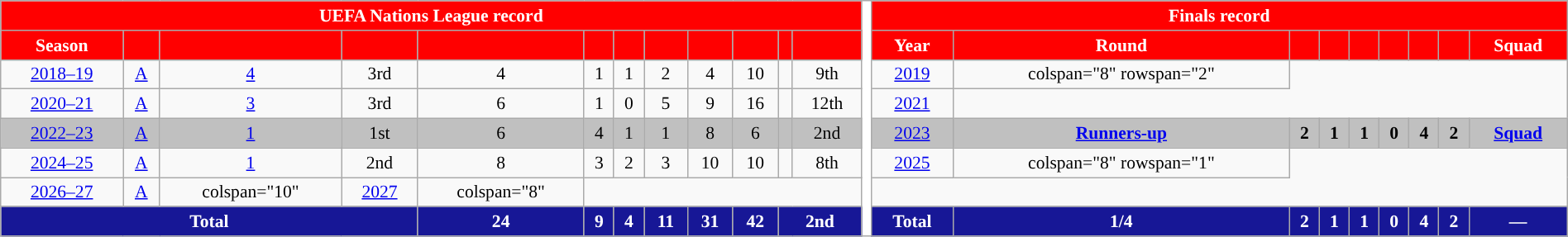<table class="wikitable" style="font-size:90%; text-align:center;" width="100%" class="wikitable">
<tr>
<th colspan="12" style="background:#ff0000; color:white; ">UEFA Nations League record</th>
<th width="1" rowspan="8" style="background:#FFFFFF; color:white"></th>
<th colspan="9" style="background:#ff0000; color:white; ">Finals record</th>
</tr>
<tr>
<th style="background:#ff0000; color:white; ">Season</th>
<th style="background:#ff0000; color:white; "></th>
<th style="background:#ff0000; color:white; "></th>
<th style="background:#ff0000; color:white; "></th>
<th style="background:#ff0000; color:white; "></th>
<th style="background:#ff0000; color:white; "></th>
<th style="background:#ff0000; color:white; "></th>
<th style="background:#ff0000; color:white; "></th>
<th style="background:#ff0000; color:white; "></th>
<th style="background:#ff0000; color:white; "></th>
<th style="background:#ff0000; color:white; "></th>
<th style="background:#ff0000; color:white; "></th>
<th style="background:#ff0000; color:white; ">Year</th>
<th style="background:#ff0000; color:white; ">Round</th>
<th style="background:#ff0000; color:white; "></th>
<th style="background:#ff0000; color:white; "></th>
<th style="background:#ff0000; color:white; "></th>
<th style="background:#ff0000; color:white; "></th>
<th style="background:#ff0000; color:white; "></th>
<th style="background:#ff0000; color:white; "></th>
<th style="background:#ff0000; color:white; ">Squad</th>
</tr>
<tr>
<td><a href='#'>2018–19</a></td>
<td><a href='#'>A</a></td>
<td><a href='#'>4</a></td>
<td>3rd</td>
<td>4</td>
<td>1</td>
<td>1</td>
<td>2</td>
<td>4</td>
<td>10</td>
<td></td>
<td>9th</td>
<td> <a href='#'>2019</a></td>
<td>colspan="8" rowspan="2" </td>
</tr>
<tr>
<td><a href='#'>2020–21</a></td>
<td><a href='#'>A</a></td>
<td><a href='#'>3</a></td>
<td>3rd</td>
<td>6</td>
<td>1</td>
<td>0</td>
<td>5</td>
<td>9</td>
<td>16</td>
<td></td>
<td>12th</td>
<td> <a href='#'>2021</a></td>
</tr>
<tr bgcolor=silver>
<td><a href='#'>2022–23</a></td>
<td><a href='#'>A</a></td>
<td><a href='#'>1</a></td>
<td>1st</td>
<td>6</td>
<td>4</td>
<td>1</td>
<td>1</td>
<td>8</td>
<td>6</td>
<td></td>
<td>2nd</td>
<td> <a href='#'>2023</a></td>
<td><strong><a href='#'>Runners-up</a></strong></td>
<td><strong>2</strong></td>
<td><strong>1</strong></td>
<td><strong>1</strong></td>
<td><strong>0</strong></td>
<td><strong>4</strong></td>
<td><strong>2</strong></td>
<td><strong><a href='#'>Squad</a></strong></td>
</tr>
<tr>
<td><a href='#'>2024–25</a></td>
<td><a href='#'>A</a></td>
<td><a href='#'>1</a></td>
<td>2nd</td>
<td>8</td>
<td>3</td>
<td>2</td>
<td>3</td>
<td>10</td>
<td>10</td>
<td></td>
<td>8th</td>
<td> <a href='#'>2025</a></td>
<td>colspan="8" rowspan="1" </td>
</tr>
<tr>
<td><a href='#'>2026–27</a></td>
<td><a href='#'>A</a></td>
<td>colspan="10" </td>
<td> <a href='#'>2027</a></td>
<td>colspan="8" </td>
</tr>
<tr>
<th colspan="4" style="background:#171796; color:white; ">Total</th>
<th style="background:#171796; color:white; ">24</th>
<th style="background:#171796; color:white; ">9</th>
<th style="background:#171796; color:white; ">4</th>
<th style="background:#171796; color:white; ">11</th>
<th style="background:#171796; color:white; ">31</th>
<th style="background:#171796; color:white; ">42</th>
<th colspan="2" style="background:#171796; color:white; ">2nd</th>
<th style="background:#171796; color:white; ">Total</th>
<th style="background:#171796; color:white; ">1/4</th>
<th style="background:#171796; color:white; ">2</th>
<th style="background:#171796; color:white; ">1</th>
<th style="background:#171796; color:white; ">1</th>
<th style="background:#171796; color:white; ">0</th>
<th style="background:#171796; color:white; ">4</th>
<th style="background:#171796; color:white; ">2</th>
<th style="background:#171796; color:white; ">—</th>
</tr>
</table>
